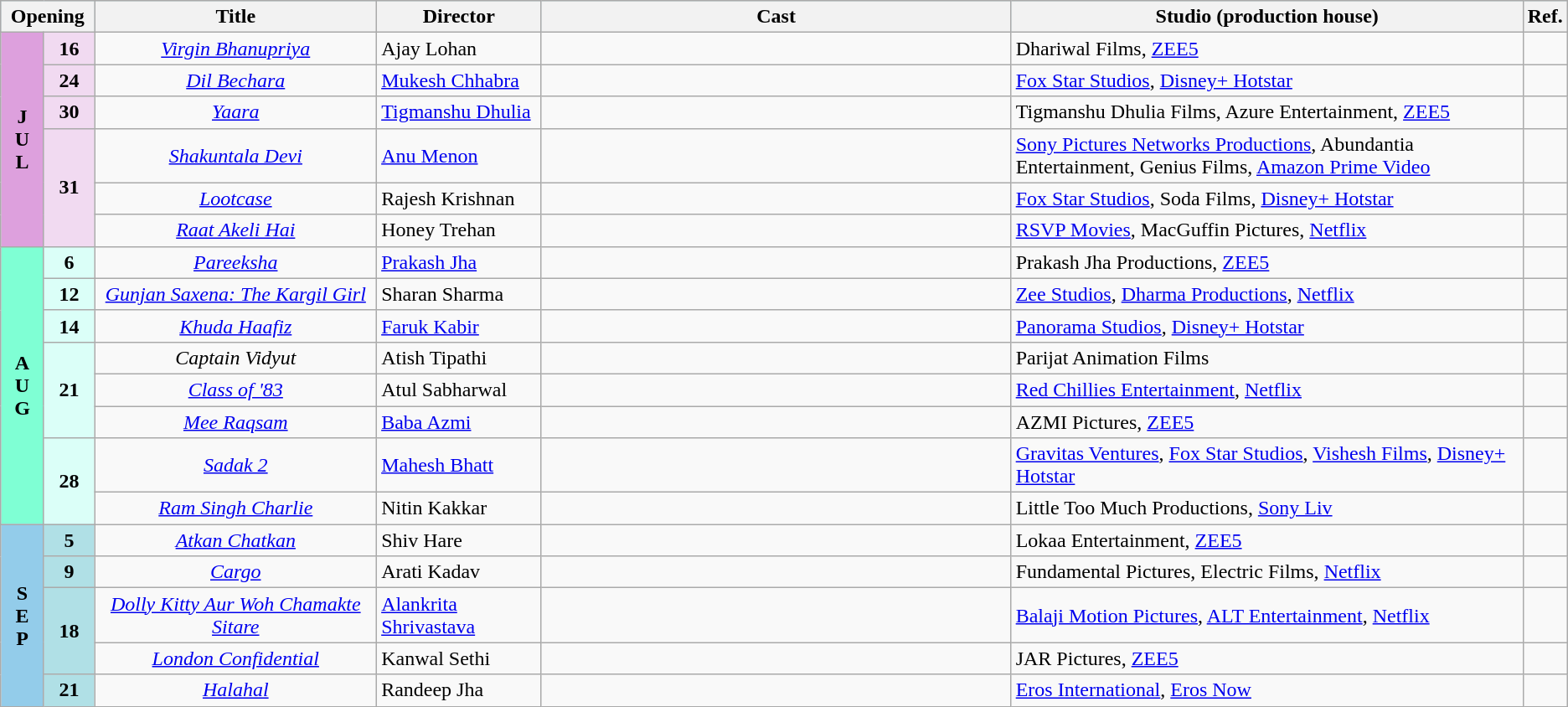<table class="wikitable">
<tr style="background:#b0e0e6; text-align:center;">
<th colspan="2" style="width:6%;"><strong>Opening</strong></th>
<th style="width:18%;"><strong>Title</strong></th>
<th style="width:10.5%;"><strong>Director</strong></th>
<th style="width:30%;"><strong>Cast</strong></th>
<th>Studio (production house)</th>
<th>Ref.</th>
</tr>
<tr July>
<td rowspan="6" style="text-align:center; background:plum; textcolor:#000;"><strong>J<br>U<br>L</strong></td>
<td style="text-align:center;background:#f1daf1;"><strong>16</strong></td>
<td style="text-align:center;"><em><a href='#'>Virgin Bhanupriya</a></em></td>
<td>Ajay Lohan</td>
<td></td>
<td>Dhariwal Films, <a href='#'>ZEE5</a></td>
<td></td>
</tr>
<tr>
<td style="text-align:center;background:#f1daf1;"><strong>24</strong></td>
<td style="text-align:center;"><em><a href='#'>Dil Bechara</a></em></td>
<td><a href='#'>Mukesh Chhabra</a></td>
<td></td>
<td><a href='#'>Fox Star Studios</a>, <a href='#'>Disney+ Hotstar</a></td>
<td></td>
</tr>
<tr>
<td style="text-align:center;background:#f1daf1;"><strong>30</strong></td>
<td style="text-align:center;"><em><a href='#'>Yaara</a></em></td>
<td><a href='#'>Tigmanshu Dhulia</a></td>
<td></td>
<td>Tigmanshu Dhulia Films, Azure Entertainment, <a href='#'>ZEE5</a></td>
<td></td>
</tr>
<tr>
<td rowspan="3" style="text-align:center;background:#f1daf1;"><strong>31</strong></td>
<td style="text-align:center;"><em><a href='#'>Shakuntala Devi</a></em></td>
<td><a href='#'>Anu Menon</a></td>
<td></td>
<td><a href='#'>Sony Pictures Networks Productions</a>, Abundantia Entertainment, Genius Films, <a href='#'>Amazon Prime Video</a></td>
<td></td>
</tr>
<tr>
<td style="text-align:center;"><em><a href='#'>Lootcase</a></em></td>
<td>Rajesh Krishnan</td>
<td></td>
<td><a href='#'>Fox Star Studios</a>, Soda Films, <a href='#'>Disney+ Hotstar</a></td>
<td></td>
</tr>
<tr>
<td style="text-align:center;"><em><a href='#'>Raat Akeli Hai</a></em></td>
<td>Honey Trehan</td>
<td></td>
<td><a href='#'>RSVP Movies</a>, MacGuffin Pictures, <a href='#'>Netflix</a></td>
<td></td>
</tr>
<tr>
<td rowspan="8" style="text-align:center; background:#7FFFD4; textcolor:#000;"><strong>A<br>U<br>G</strong></td>
<td style="text-align:center;background:#dbfff8;"><strong>6</strong></td>
<td style="text-align:center;"><em><a href='#'>Pareeksha</a></em></td>
<td><a href='#'>Prakash Jha</a></td>
<td></td>
<td>Prakash Jha Productions, <a href='#'>ZEE5</a></td>
<td></td>
</tr>
<tr>
<td style="text-align:center;background:#dbfff8;"><strong>12</strong></td>
<td style="text-align:center;"><em><a href='#'>Gunjan Saxena: The Kargil Girl</a></em></td>
<td>Sharan Sharma</td>
<td></td>
<td><a href='#'>Zee Studios</a>, <a href='#'>Dharma Productions</a>, <a href='#'>Netflix</a></td>
<td></td>
</tr>
<tr>
<td style="text-align:center;background:#dbfff8;"><strong>14</strong></td>
<td style="text-align:center;"><em><a href='#'>Khuda Haafiz</a></em></td>
<td><a href='#'>Faruk Kabir</a></td>
<td></td>
<td><a href='#'>Panorama Studios</a>, <a href='#'>Disney+ Hotstar</a></td>
<td></td>
</tr>
<tr>
<td rowspan="3" style="text-align:center;background:#dbfff8;"><strong>21</strong></td>
<td style="text-align:center;"><em>Captain Vidyut</em></td>
<td>Atish Tipathi</td>
<td></td>
<td>Parijat Animation Films</td>
<td></td>
</tr>
<tr>
<td style="text-align:center;"><em><a href='#'>Class of '83</a></em></td>
<td>Atul Sabharwal</td>
<td></td>
<td><a href='#'>Red Chillies Entertainment</a>, <a href='#'>Netflix</a></td>
<td></td>
</tr>
<tr>
<td style="text-align:center;"><em><a href='#'>Mee Raqsam</a></em></td>
<td><a href='#'>Baba Azmi</a></td>
<td></td>
<td>AZMI Pictures, <a href='#'>ZEE5</a></td>
<td></td>
</tr>
<tr>
<td rowspan="2" style="text-align:center;background:#dbfff8;"><strong>28</strong></td>
<td style="text-align:center;"><em><a href='#'>Sadak 2</a></em></td>
<td><a href='#'>Mahesh Bhatt</a></td>
<td></td>
<td><a href='#'>Gravitas Ventures</a>, <a href='#'>Fox Star Studios</a>, <a href='#'>Vishesh Films</a>, <a href='#'>Disney+ Hotstar</a></td>
<td></td>
</tr>
<tr>
<td style="text-align:center;"><em><a href='#'>Ram Singh Charlie</a></em></td>
<td>Nitin Kakkar</td>
<td></td>
<td>Little Too Much Productions, <a href='#'>Sony Liv</a></td>
<td></td>
</tr>
<tr>
<td rowspan="5" style="text-align:center; background:#93CCEA; textcolor:#000;"><strong>S<br>E<br>P</strong></td>
<td style="text-align:center; background:#b0e0e6;"><strong>5</strong></td>
<td style="text-align:center;"><em><a href='#'>Atkan Chatkan</a></em></td>
<td>Shiv Hare</td>
<td></td>
<td>Lokaa Entertainment, <a href='#'>ZEE5</a></td>
<td></td>
</tr>
<tr>
<td style="text-align:center; background:#b0e0e6;"><strong>9</strong></td>
<td style="text-align:center;"><em><a href='#'>Cargo</a></em></td>
<td>Arati Kadav</td>
<td></td>
<td>Fundamental Pictures, Electric Films, <a href='#'>Netflix</a></td>
<td></td>
</tr>
<tr>
<td rowspan="2" style="text-align:center;background:#B0E0E6;"><strong>18</strong></td>
<td style="text-align:center;"><em><a href='#'>Dolly Kitty Aur Woh Chamakte Sitare</a></em></td>
<td><a href='#'>Alankrita Shrivastava</a></td>
<td></td>
<td><a href='#'>Balaji Motion Pictures</a>, <a href='#'>ALT Entertainment</a>, <a href='#'>Netflix</a></td>
<td></td>
</tr>
<tr>
<td style="text-align:center;"><em><a href='#'>London Confidential</a></em></td>
<td>Kanwal Sethi</td>
<td></td>
<td>JAR Pictures, <a href='#'>ZEE5</a></td>
<td></td>
</tr>
<tr>
<td rowspan="2" style="text-align:center;background:#B0E0E6;"><strong>21</strong></td>
<td style="text-align:center;"><em><a href='#'>Halahal</a></em></td>
<td>Randeep Jha</td>
<td></td>
<td><a href='#'>Eros International</a>, <a href='#'>Eros Now</a></td>
<td></td>
</tr>
</table>
